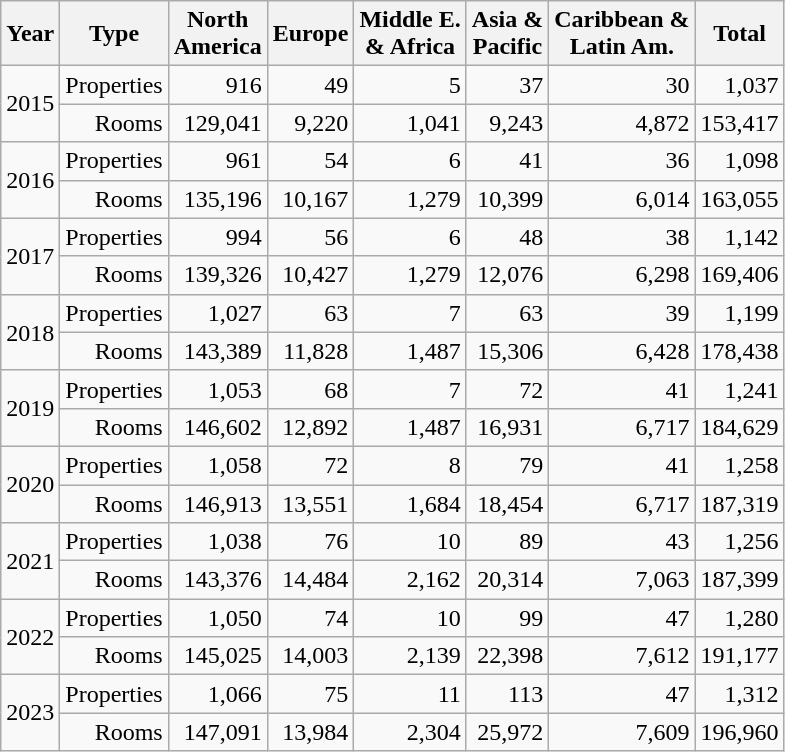<table class="wikitable" style="text-align:right">
<tr>
<th scope="col">Year</th>
<th scope="col">Type</th>
<th scope="col">North<br>America</th>
<th scope="col">Europe</th>
<th scope="col">Middle E. <br>& Africa</th>
<th scope="col">Asia & <br>Pacific</th>
<th scope="col">Caribbean & <br>Latin Am.</th>
<th scope="col">Total</th>
</tr>
<tr>
<td rowspan=2>2015</td>
<td>Properties</td>
<td>916</td>
<td>49</td>
<td>5</td>
<td>37</td>
<td>30</td>
<td>1,037</td>
</tr>
<tr>
<td>Rooms</td>
<td>129,041</td>
<td>9,220</td>
<td>1,041</td>
<td>9,243</td>
<td>4,872</td>
<td>153,417</td>
</tr>
<tr>
<td rowspan=2>2016</td>
<td>Properties</td>
<td>961</td>
<td>54</td>
<td>6</td>
<td>41</td>
<td>36</td>
<td>1,098</td>
</tr>
<tr>
<td>Rooms</td>
<td>135,196</td>
<td>10,167</td>
<td>1,279</td>
<td>10,399</td>
<td>6,014</td>
<td>163,055</td>
</tr>
<tr>
<td rowspan=2>2017</td>
<td>Properties</td>
<td>994</td>
<td>56</td>
<td>6</td>
<td>48</td>
<td>38</td>
<td>1,142</td>
</tr>
<tr>
<td>Rooms</td>
<td>139,326</td>
<td>10,427</td>
<td>1,279</td>
<td>12,076</td>
<td>6,298</td>
<td>169,406</td>
</tr>
<tr>
<td rowspan=2>2018</td>
<td>Properties</td>
<td>1,027</td>
<td>63</td>
<td>7</td>
<td>63</td>
<td>39</td>
<td>1,199</td>
</tr>
<tr>
<td>Rooms</td>
<td>143,389</td>
<td>11,828</td>
<td>1,487</td>
<td>15,306</td>
<td>6,428</td>
<td>178,438</td>
</tr>
<tr>
<td rowspan=2>2019</td>
<td>Properties</td>
<td>1,053</td>
<td>68</td>
<td>7</td>
<td>72</td>
<td>41</td>
<td>1,241</td>
</tr>
<tr>
<td>Rooms</td>
<td>146,602</td>
<td>12,892</td>
<td>1,487</td>
<td>16,931</td>
<td>6,717</td>
<td>184,629</td>
</tr>
<tr>
<td rowspan=2>2020</td>
<td>Properties</td>
<td>1,058</td>
<td>72</td>
<td>8</td>
<td>79</td>
<td>41</td>
<td>1,258</td>
</tr>
<tr>
<td>Rooms</td>
<td>146,913</td>
<td>13,551</td>
<td>1,684</td>
<td>18,454</td>
<td>6,717</td>
<td>187,319</td>
</tr>
<tr>
<td rowspan=2>2021</td>
<td>Properties</td>
<td>1,038</td>
<td>76</td>
<td>10</td>
<td>89</td>
<td>43</td>
<td>1,256</td>
</tr>
<tr>
<td>Rooms</td>
<td>143,376</td>
<td>14,484</td>
<td>2,162</td>
<td>20,314</td>
<td>7,063</td>
<td>187,399</td>
</tr>
<tr>
<td rowspan=2>2022</td>
<td>Properties</td>
<td>1,050</td>
<td>74</td>
<td>10</td>
<td>99</td>
<td>47</td>
<td>1,280</td>
</tr>
<tr>
<td>Rooms</td>
<td>145,025</td>
<td>14,003</td>
<td>2,139</td>
<td>22,398</td>
<td>7,612</td>
<td>191,177</td>
</tr>
<tr>
<td rowspan=2>2023</td>
<td>Properties</td>
<td>1,066</td>
<td>75</td>
<td>11</td>
<td>113</td>
<td>47</td>
<td>1,312</td>
</tr>
<tr>
<td>Rooms</td>
<td>147,091</td>
<td>13,984</td>
<td>2,304</td>
<td>25,972</td>
<td>7,609</td>
<td>196,960</td>
</tr>
</table>
